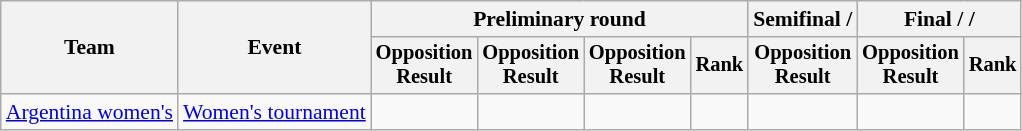<table class=wikitable style=font-size:90%>
<tr>
<th rowspan=2>Team</th>
<th rowspan=2>Event</th>
<th colspan=4>Preliminary round</th>
<th>Semifinal / </th>
<th colspan=2>Final /  / </th>
</tr>
<tr style=font-size:95%>
<th>Opposition<br>Result</th>
<th>Opposition<br>Result</th>
<th>Opposition<br>Result</th>
<th>Rank</th>
<th>Opposition<br>Result</th>
<th>Opposition<br>Result</th>
<th>Rank</th>
</tr>
<tr align=center>
<td align=left><a href='#'>Argentina women's</a></td>
<td align=left><a href='#'>Women's tournament</a></td>
<td></td>
<td></td>
<td></td>
<td></td>
<td></td>
<td></td>
<td></td>
</tr>
</table>
